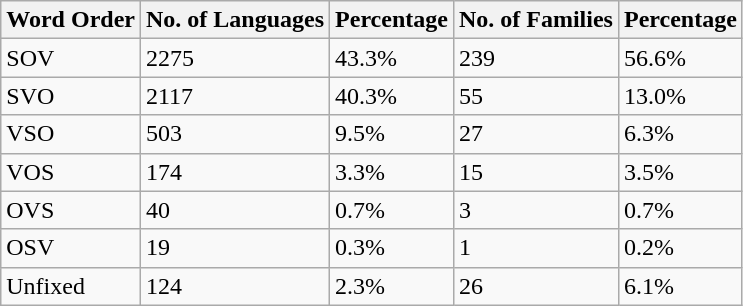<table class="wikitable">
<tr>
<th>Word Order</th>
<th>No. of Languages</th>
<th>Percentage</th>
<th>No. of Families</th>
<th>Percentage</th>
</tr>
<tr>
<td>SOV</td>
<td>2275</td>
<td>43.3%</td>
<td>239</td>
<td>56.6%</td>
</tr>
<tr>
<td>SVO</td>
<td>2117</td>
<td>40.3%</td>
<td>55</td>
<td>13.0%</td>
</tr>
<tr>
<td>VSO</td>
<td>503</td>
<td>9.5%</td>
<td>27</td>
<td>6.3%</td>
</tr>
<tr>
<td>VOS</td>
<td>174</td>
<td>3.3%</td>
<td>15</td>
<td>3.5%</td>
</tr>
<tr>
<td>OVS</td>
<td>40</td>
<td>0.7%</td>
<td>3</td>
<td>0.7%</td>
</tr>
<tr>
<td>OSV</td>
<td>19</td>
<td>0.3%</td>
<td>1</td>
<td>0.2%</td>
</tr>
<tr>
<td>Unfixed</td>
<td>124</td>
<td>2.3%</td>
<td>26</td>
<td>6.1%</td>
</tr>
</table>
